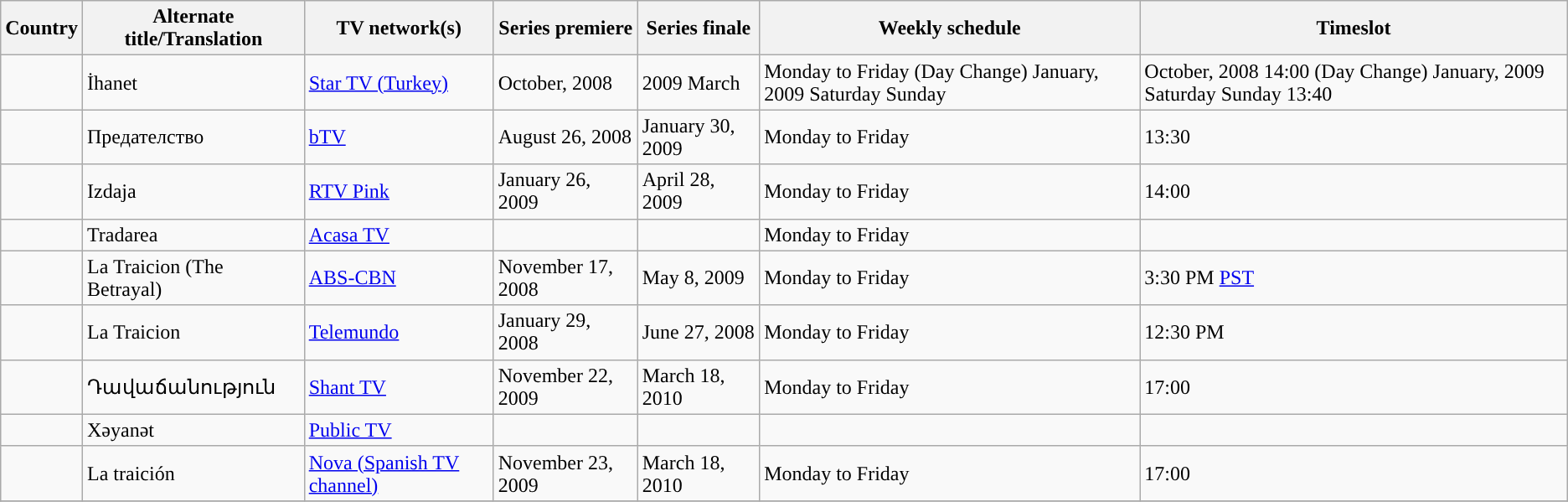<table class="wikitable">
<tr>
<th>Country</th>
<th>Alternate title/Translation</th>
<th>TV network(s)</th>
<th>Series premiere</th>
<th>Series finale</th>
<th>Weekly schedule</th>
<th>Timeslot</th>
</tr>
<tr>
<td></td>
<td>İhanet</td>
<td><a href='#'>Star TV (Turkey)</a></td>
<td>October, 2008</td>
<td>2009 March</td>
<td>Monday to Friday  (Day Change) January, 2009 Saturday Sunday</td>
<td>October, 2008 14:00 (Day Change) January, 2009 Saturday Sunday 13:40</td>
</tr>
<tr>
<td></td>
<td>Предателство</td>
<td><a href='#'>bTV</a></td>
<td>August 26, 2008</td>
<td>January 30, 2009</td>
<td>Monday to Friday</td>
<td>13:30</td>
</tr>
<tr>
<td></td>
<td>Izdaja</td>
<td><a href='#'>RTV Pink</a></td>
<td>January 26, 2009</td>
<td>April 28, 2009</td>
<td>Monday to Friday</td>
<td>14:00</td>
</tr>
<tr>
<td></td>
<td>Tradarea</td>
<td><a href='#'>Acasa TV</a></td>
<td></td>
<td></td>
<td>Monday to Friday</td>
<td></td>
</tr>
<tr>
<td></td>
<td>La Traicion (The Betrayal)</td>
<td><a href='#'>ABS-CBN</a></td>
<td>November 17, 2008</td>
<td>May 8, 2009</td>
<td>Monday to Friday</td>
<td>3:30 PM <a href='#'>PST</a></td>
</tr>
<tr>
<td></td>
<td>La Traicion</td>
<td><a href='#'>Telemundo</a></td>
<td>January 29, 2008</td>
<td>June 27, 2008</td>
<td>Monday to Friday</td>
<td>12:30 PM</td>
</tr>
<tr>
<td></td>
<td>Դավաճանություն</td>
<td><a href='#'>Shant TV</a></td>
<td>November 22, 2009</td>
<td>March 18, 2010</td>
<td>Monday to Friday</td>
<td>17:00</td>
</tr>
<tr>
<td></td>
<td>Xəyanət</td>
<td><a href='#'>Public TV</a></td>
<td></td>
<td></td>
<td></td>
<td></td>
</tr>
<tr>
<td></td>
<td>La traición</td>
<td><a href='#'>Nova (Spanish TV channel)</a></td>
<td>November 23, 2009</td>
<td>March 18, 2010</td>
<td>Monday to Friday</td>
<td>17:00</td>
</tr>
<tr>
</tr>
</table>
